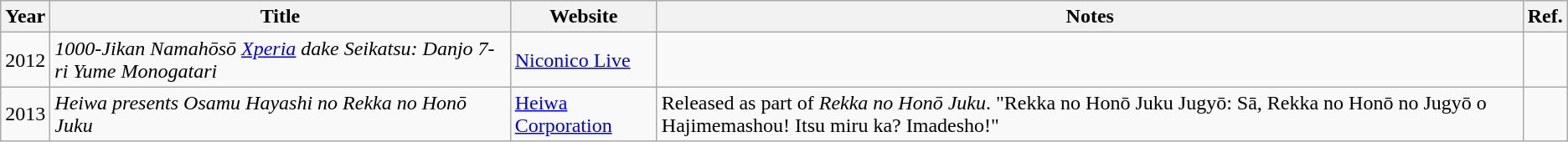<table class="wikitable">
<tr>
<th>Year</th>
<th>Title</th>
<th>Website</th>
<th>Notes</th>
<th>Ref.</th>
</tr>
<tr>
<td>2012</td>
<td><em>1000-Jikan Namahōsō <a href='#'>Xperia</a> dake Seikatsu: Danjo 7-ri Yume Monogatari</em></td>
<td><a href='#'>Niconico Live</a></td>
<td></td>
<td></td>
</tr>
<tr>
<td>2013</td>
<td><em>Heiwa presents Osamu Hayashi no Rekka no Honō Juku</em></td>
<td><a href='#'>Heiwa Corporation</a></td>
<td>Released as part of <em>Rekka no Honō Juku</em>. "Rekka no Honō Juku Jugyō: Sā, Rekka no Honō no Jugyō o Hajimemashou! Itsu miru ka? Imadesho!"</td>
<td></td>
</tr>
</table>
